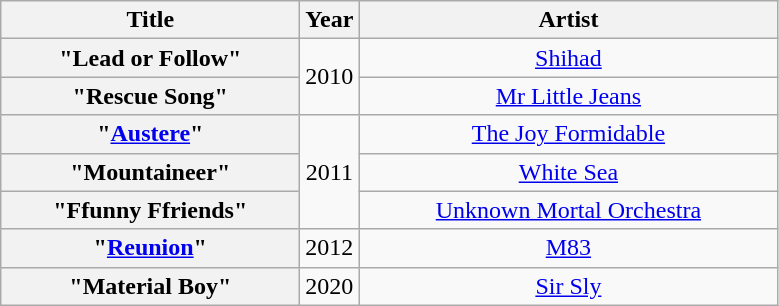<table class="wikitable plainrowheaders" style="text-align:center;">
<tr>
<th scope="col" style="width:12em;">Title</th>
<th scope="col">Year</th>
<th scope="col" style="width:17em;">Artist</th>
</tr>
<tr>
<th scope="row">"Lead or Follow"</th>
<td rowspan="2">2010</td>
<td><a href='#'>Shihad</a></td>
</tr>
<tr>
<th scope="row">"Rescue Song"</th>
<td><a href='#'>Mr Little Jeans</a></td>
</tr>
<tr>
<th scope="row">"<a href='#'>Austere</a>"</th>
<td rowspan="3">2011</td>
<td><a href='#'>The Joy Formidable</a></td>
</tr>
<tr>
<th scope="row">"Mountaineer"</th>
<td><a href='#'>White Sea</a></td>
</tr>
<tr>
<th scope="row">"Ffunny Ffriends"</th>
<td><a href='#'>Unknown Mortal Orchestra</a></td>
</tr>
<tr>
<th scope="row">"<a href='#'>Reunion</a>"</th>
<td>2012</td>
<td><a href='#'>M83</a></td>
</tr>
<tr>
<th scope="row">"Material Boy"</th>
<td>2020</td>
<td><a href='#'>Sir Sly</a></td>
</tr>
</table>
